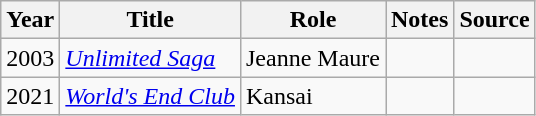<table class="wikitable sortable plainrowheaders">
<tr>
<th>Year</th>
<th>Title</th>
<th>Role</th>
<th class="unsortable">Notes</th>
<th class="unsortable">Source</th>
</tr>
<tr>
<td>2003</td>
<td><em><a href='#'>Unlimited Saga</a></em></td>
<td>Jeanne Maure</td>
<td></td>
<td></td>
</tr>
<tr>
<td>2021</td>
<td><em><a href='#'>World's End Club</a></em></td>
<td>Kansai</td>
<td></td>
<td></td>
</tr>
</table>
